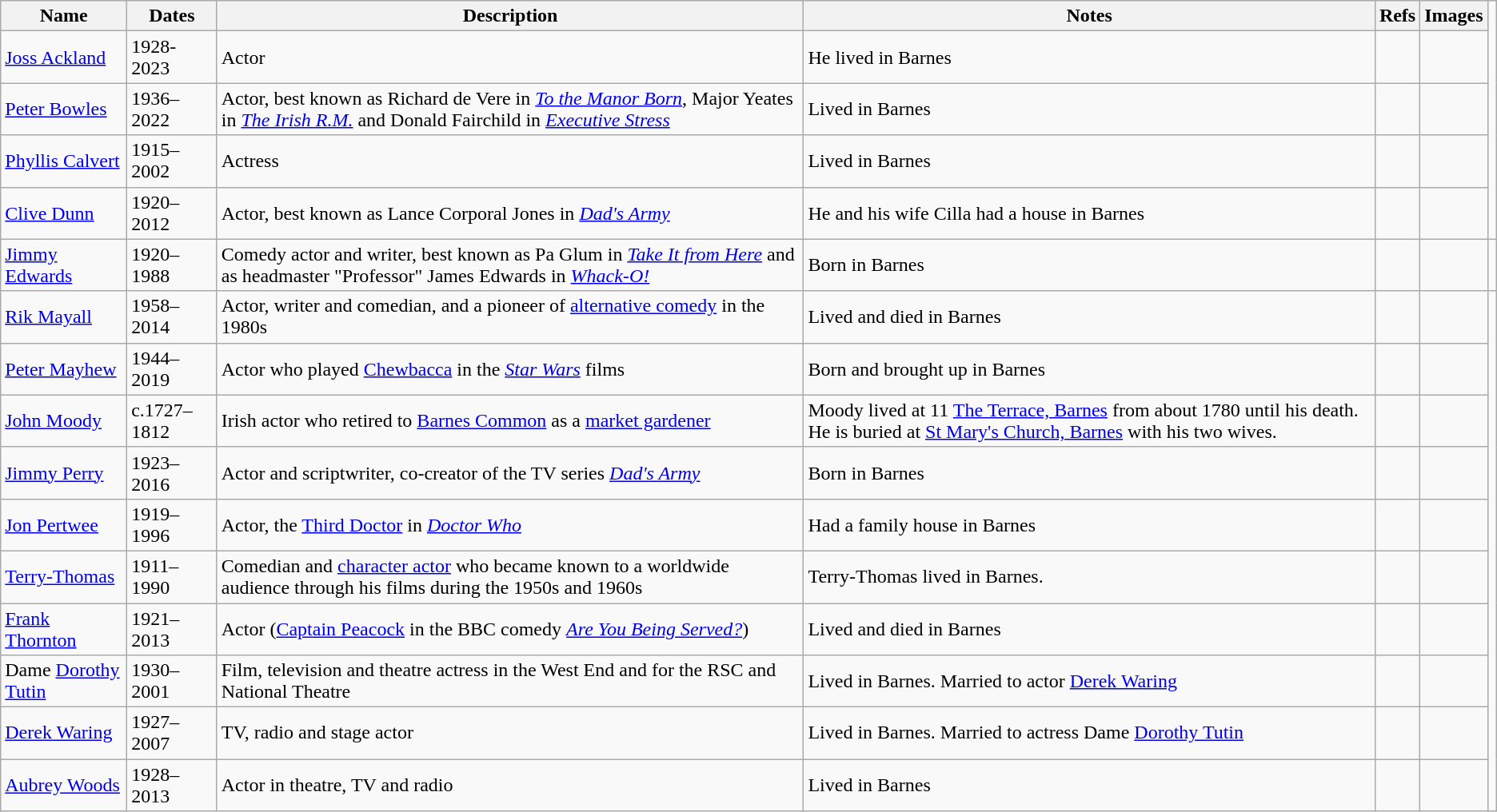<table class="wikitable sortable">
<tr>
<th>Name</th>
<th>Dates</th>
<th>Description</th>
<th>Notes</th>
<th>Refs</th>
<th>Images</th>
</tr>
<tr>
<td><a href='#'>Joss Ackland</a></td>
<td>1928-2023</td>
<td>Actor</td>
<td>He lived in Barnes</td>
<td></td>
<td></td>
</tr>
<tr>
<td><a href='#'>Peter Bowles</a></td>
<td>1936–2022</td>
<td>Actor, best known as Richard de Vere in <em><a href='#'>To the Manor Born</a></em>, Major Yeates in <em><a href='#'>The Irish R.M.</a></em> and Donald Fairchild in <em><a href='#'>Executive Stress</a></em></td>
<td>Lived in Barnes</td>
<td></td>
<td></td>
</tr>
<tr>
<td><a href='#'>Phyllis Calvert</a></td>
<td>1915–2002</td>
<td>Actress</td>
<td>Lived in Barnes</td>
<td></td>
<td></td>
</tr>
<tr>
<td><a href='#'>Clive Dunn</a></td>
<td>1920–2012</td>
<td>Actor, best known as Lance Corporal Jones in <em><a href='#'>Dad's Army</a></em></td>
<td>He and his wife Cilla had a house in Barnes</td>
<td></td>
<td></td>
</tr>
<tr>
<td><a href='#'>Jimmy Edwards</a></td>
<td>1920–1988</td>
<td>Comedy actor and writer, best known as Pa Glum in <em><a href='#'>Take It from Here</a></em> and as headmaster "Professor" James Edwards in <em><a href='#'>Whack-O!</a></em></td>
<td>Born in Barnes</td>
<td></td>
<td></td>
<td></td>
</tr>
<tr>
<td><a href='#'>Rik Mayall</a></td>
<td>1958–2014</td>
<td>Actor, writer and comedian, and a pioneer of <a href='#'>alternative comedy</a> in the 1980s</td>
<td>Lived and died in Barnes</td>
<td></td>
<td></td>
</tr>
<tr>
<td><a href='#'>Peter Mayhew</a></td>
<td>1944–2019</td>
<td>Actor who played <a href='#'>Chewbacca</a> in the <em><a href='#'>Star Wars</a></em> films</td>
<td>Born and brought up in Barnes</td>
<td></td>
<td></td>
</tr>
<tr>
<td><a href='#'>John Moody</a></td>
<td>c.1727–1812</td>
<td>Irish actor who retired to <a href='#'>Barnes Common</a> as a <a href='#'>market gardener</a></td>
<td>Moody lived at 11 <a href='#'>The Terrace, Barnes</a> from about 1780 until his death. He is buried at <a href='#'>St Mary's Church, Barnes</a> with his two wives.</td>
<td></td>
<td></td>
</tr>
<tr>
<td><a href='#'>Jimmy Perry</a></td>
<td>1923–2016</td>
<td>Actor and scriptwriter, co-creator of the TV series <em><a href='#'>Dad's Army</a></em></td>
<td>Born in Barnes</td>
<td></td>
<td></td>
</tr>
<tr>
<td><a href='#'>Jon Pertwee</a></td>
<td>1919–1996</td>
<td>Actor, the <a href='#'>Third Doctor</a> in <em><a href='#'>Doctor Who</a></em></td>
<td>Had a family house in Barnes</td>
<td></td>
<td></td>
</tr>
<tr>
<td><a href='#'>Terry-Thomas</a></td>
<td>1911–1990</td>
<td>Comedian and <a href='#'>character actor</a> who became known to a worldwide audience through his films during the 1950s and 1960s</td>
<td>Terry-Thomas lived in Barnes.</td>
<td></td>
<td></td>
</tr>
<tr>
<td><a href='#'>Frank Thornton</a></td>
<td>1921–2013</td>
<td>Actor (<a href='#'>Captain Peacock</a> in the BBC comedy <em><a href='#'>Are You Being Served?</a></em>)</td>
<td>Lived and died in Barnes</td>
<td></td>
<td></td>
</tr>
<tr>
<td>Dame <a href='#'>Dorothy Tutin</a></td>
<td>1930–2001</td>
<td>Film, television and theatre actress in the West End and for the RSC and National Theatre</td>
<td>Lived in Barnes. Married to actor <a href='#'>Derek Waring</a></td>
<td></td>
<td></td>
</tr>
<tr>
<td><a href='#'>Derek Waring</a></td>
<td>1927–2007</td>
<td>TV, radio and stage actor</td>
<td>Lived in Barnes. Married to actress Dame <a href='#'>Dorothy Tutin</a></td>
<td></td>
<td></td>
</tr>
<tr>
<td><a href='#'>Aubrey Woods</a></td>
<td>1928–2013</td>
<td>Actor in theatre, TV and radio</td>
<td>Lived in Barnes</td>
<td></td>
<td></td>
</tr>
</table>
